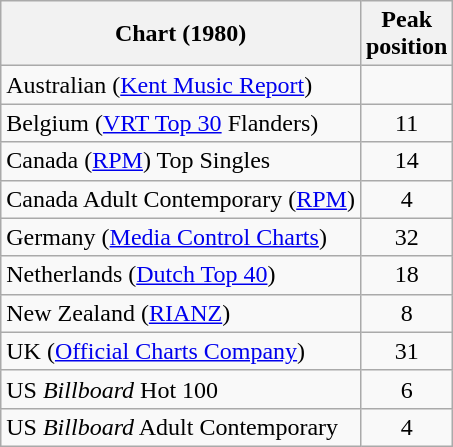<table class="wikitable sortable">
<tr>
<th>Chart (1980)</th>
<th>Peak<br>position</th>
</tr>
<tr>
<td>Australian (<a href='#'>Kent Music Report</a>)</td>
<td></td>
</tr>
<tr>
<td>Belgium (<a href='#'>VRT Top 30</a> Flanders)</td>
<td style="text-align:center;">11</td>
</tr>
<tr>
<td>Canada (<a href='#'>RPM</a>) Top Singles</td>
<td style="text-align:center;">14</td>
</tr>
<tr>
<td>Canada Adult Contemporary (<a href='#'>RPM</a>)</td>
<td style="text-align:center;">4</td>
</tr>
<tr>
<td>Germany (<a href='#'>Media Control Charts</a>)</td>
<td style="text-align:center;">32</td>
</tr>
<tr>
<td>Netherlands (<a href='#'>Dutch Top 40</a>)</td>
<td style="text-align:center;">18</td>
</tr>
<tr>
<td>New Zealand (<a href='#'>RIANZ</a>)</td>
<td style="text-align:center;">8</td>
</tr>
<tr>
<td>UK (<a href='#'>Official Charts Company</a>)</td>
<td style="text-align:center;">31</td>
</tr>
<tr>
<td>US <em>Billboard</em> Hot 100</td>
<td style="text-align:center;">6</td>
</tr>
<tr>
<td>US <em>Billboard</em> Adult Contemporary</td>
<td style="text-align:center;">4</td>
</tr>
</table>
